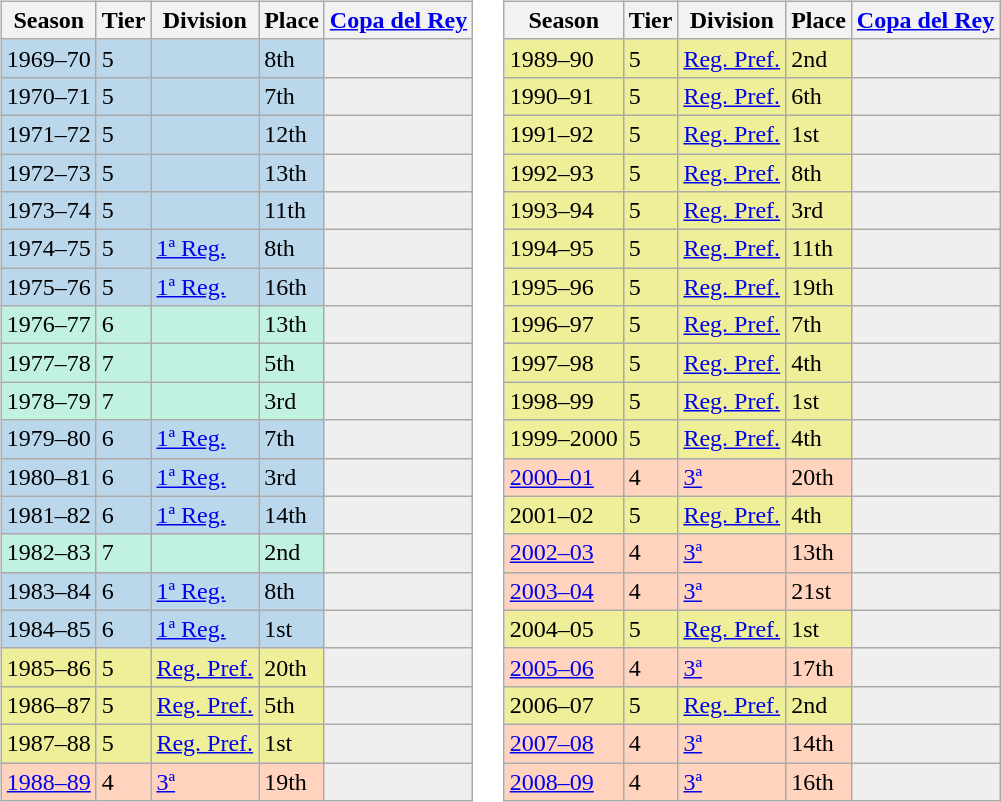<table>
<tr>
<td valign="top" width=0%><br><table class="wikitable">
<tr style="background:#f0f6fa;">
<th>Season</th>
<th>Tier</th>
<th>Division</th>
<th>Place</th>
<th><a href='#'>Copa del Rey</a></th>
</tr>
<tr>
<td style="background:#BBD7EC;">1969–70</td>
<td style="background:#BBD7EC;">5</td>
<td style="background:#BBD7EC;"></td>
<td style="background:#BBD7EC;">8th</td>
<th style="background:#efefef;"></th>
</tr>
<tr>
<td style="background:#BBD7EC;">1970–71</td>
<td style="background:#BBD7EC;">5</td>
<td style="background:#BBD7EC;"></td>
<td style="background:#BBD7EC;">7th</td>
<th style="background:#efefef;"></th>
</tr>
<tr>
<td style="background:#BBD7EC;">1971–72</td>
<td style="background:#BBD7EC;">5</td>
<td style="background:#BBD7EC;"></td>
<td style="background:#BBD7EC;">12th</td>
<th style="background:#efefef;"></th>
</tr>
<tr>
<td style="background:#BBD7EC;">1972–73</td>
<td style="background:#BBD7EC;">5</td>
<td style="background:#BBD7EC;"></td>
<td style="background:#BBD7EC;">13th</td>
<th style="background:#efefef;"></th>
</tr>
<tr>
<td style="background:#BBD7EC;">1973–74</td>
<td style="background:#BBD7EC;">5</td>
<td style="background:#BBD7EC;"></td>
<td style="background:#BBD7EC;">11th</td>
<th style="background:#efefef;"></th>
</tr>
<tr>
<td style="background:#BBD7EC;">1974–75</td>
<td style="background:#BBD7EC;">5</td>
<td style="background:#BBD7EC;"><a href='#'>1ª Reg.</a></td>
<td style="background:#BBD7EC;">8th</td>
<th style="background:#efefef;"></th>
</tr>
<tr>
<td style="background:#BBD7EC;">1975–76</td>
<td style="background:#BBD7EC;">5</td>
<td style="background:#BBD7EC;"><a href='#'>1ª Reg.</a></td>
<td style="background:#BBD7EC;">16th</td>
<th style="background:#efefef;"></th>
</tr>
<tr>
<td style="background:#C0F2DF;">1976–77</td>
<td style="background:#C0F2DF;">6</td>
<td style="background:#C0F2DF;"></td>
<td style="background:#C0F2DF;">13th</td>
<th style="background:#efefef;"></th>
</tr>
<tr>
<td style="background:#C0F2DF;">1977–78</td>
<td style="background:#C0F2DF;">7</td>
<td style="background:#C0F2DF;"></td>
<td style="background:#C0F2DF;">5th</td>
<th style="background:#efefef;"></th>
</tr>
<tr>
<td style="background:#C0F2DF;">1978–79</td>
<td style="background:#C0F2DF;">7</td>
<td style="background:#C0F2DF;"></td>
<td style="background:#C0F2DF;">3rd</td>
<th style="background:#efefef;"></th>
</tr>
<tr>
<td style="background:#BBD7EC;">1979–80</td>
<td style="background:#BBD7EC;">6</td>
<td style="background:#BBD7EC;"><a href='#'>1ª Reg.</a></td>
<td style="background:#BBD7EC;">7th</td>
<th style="background:#efefef;"></th>
</tr>
<tr>
<td style="background:#BBD7EC;">1980–81</td>
<td style="background:#BBD7EC;">6</td>
<td style="background:#BBD7EC;"><a href='#'>1ª Reg.</a></td>
<td style="background:#BBD7EC;">3rd</td>
<th style="background:#efefef;"></th>
</tr>
<tr>
<td style="background:#BBD7EC;">1981–82</td>
<td style="background:#BBD7EC;">6</td>
<td style="background:#BBD7EC;"><a href='#'>1ª Reg.</a></td>
<td style="background:#BBD7EC;">14th</td>
<th style="background:#efefef;"></th>
</tr>
<tr>
<td style="background:#C0F2DF;">1982–83</td>
<td style="background:#C0F2DF;">7</td>
<td style="background:#C0F2DF;"></td>
<td style="background:#C0F2DF;">2nd</td>
<th style="background:#efefef;"></th>
</tr>
<tr>
<td style="background:#BBD7EC;">1983–84</td>
<td style="background:#BBD7EC;">6</td>
<td style="background:#BBD7EC;"><a href='#'>1ª Reg.</a></td>
<td style="background:#BBD7EC;">8th</td>
<th style="background:#efefef;"></th>
</tr>
<tr>
<td style="background:#BBD7EC;">1984–85</td>
<td style="background:#BBD7EC;">6</td>
<td style="background:#BBD7EC;"><a href='#'>1ª Reg.</a></td>
<td style="background:#BBD7EC;">1st</td>
<th style="background:#efefef;"></th>
</tr>
<tr>
<td style="background:#EFEF99;">1985–86</td>
<td style="background:#EFEF99;">5</td>
<td style="background:#EFEF99;"><a href='#'>Reg. Pref.</a></td>
<td style="background:#EFEF99;">20th</td>
<th style="background:#efefef;"></th>
</tr>
<tr>
<td style="background:#EFEF99;">1986–87</td>
<td style="background:#EFEF99;">5</td>
<td style="background:#EFEF99;"><a href='#'>Reg. Pref.</a></td>
<td style="background:#EFEF99;">5th</td>
<th style="background:#efefef;"></th>
</tr>
<tr>
<td style="background:#EFEF99;">1987–88</td>
<td style="background:#EFEF99;">5</td>
<td style="background:#EFEF99;"><a href='#'>Reg. Pref.</a></td>
<td style="background:#EFEF99;">1st</td>
<th style="background:#efefef;"></th>
</tr>
<tr>
<td style="background:#FFD3BD;"><a href='#'>1988–89</a></td>
<td style="background:#FFD3BD;">4</td>
<td style="background:#FFD3BD;"><a href='#'>3ª</a></td>
<td style="background:#FFD3BD;">19th</td>
<th style="background:#efefef;"></th>
</tr>
</table>
</td>
<td valign="top" width=0%><br><table class="wikitable">
<tr style="background:#f0f6fa;">
<th>Season</th>
<th>Tier</th>
<th>Division</th>
<th>Place</th>
<th><a href='#'>Copa del Rey</a></th>
</tr>
<tr>
<td style="background:#EFEF99;">1989–90</td>
<td style="background:#EFEF99;">5</td>
<td style="background:#EFEF99;"><a href='#'>Reg. Pref.</a></td>
<td style="background:#EFEF99;">2nd</td>
<th style="background:#efefef;"></th>
</tr>
<tr>
<td style="background:#EFEF99;">1990–91</td>
<td style="background:#EFEF99;">5</td>
<td style="background:#EFEF99;"><a href='#'>Reg. Pref.</a></td>
<td style="background:#EFEF99;">6th</td>
<th style="background:#efefef;"></th>
</tr>
<tr>
<td style="background:#EFEF99;">1991–92</td>
<td style="background:#EFEF99;">5</td>
<td style="background:#EFEF99;"><a href='#'>Reg. Pref.</a></td>
<td style="background:#EFEF99;">1st</td>
<th style="background:#efefef;"></th>
</tr>
<tr>
<td style="background:#EFEF99;">1992–93</td>
<td style="background:#EFEF99;">5</td>
<td style="background:#EFEF99;"><a href='#'>Reg. Pref.</a></td>
<td style="background:#EFEF99;">8th</td>
<th style="background:#efefef;"></th>
</tr>
<tr>
<td style="background:#EFEF99;">1993–94</td>
<td style="background:#EFEF99;">5</td>
<td style="background:#EFEF99;"><a href='#'>Reg. Pref.</a></td>
<td style="background:#EFEF99;">3rd</td>
<th style="background:#efefef;"></th>
</tr>
<tr>
<td style="background:#EFEF99;">1994–95</td>
<td style="background:#EFEF99;">5</td>
<td style="background:#EFEF99;"><a href='#'>Reg. Pref.</a></td>
<td style="background:#EFEF99;">11th</td>
<th style="background:#efefef;"></th>
</tr>
<tr>
<td style="background:#EFEF99;">1995–96</td>
<td style="background:#EFEF99;">5</td>
<td style="background:#EFEF99;"><a href='#'>Reg. Pref.</a></td>
<td style="background:#EFEF99;">19th</td>
<th style="background:#efefef;"></th>
</tr>
<tr>
<td style="background:#EFEF99;">1996–97</td>
<td style="background:#EFEF99;">5</td>
<td style="background:#EFEF99;"><a href='#'>Reg. Pref.</a></td>
<td style="background:#EFEF99;">7th</td>
<th style="background:#efefef;"></th>
</tr>
<tr>
<td style="background:#EFEF99;">1997–98</td>
<td style="background:#EFEF99;">5</td>
<td style="background:#EFEF99;"><a href='#'>Reg. Pref.</a></td>
<td style="background:#EFEF99;">4th</td>
<th style="background:#efefef;"></th>
</tr>
<tr>
<td style="background:#EFEF99;">1998–99</td>
<td style="background:#EFEF99;">5</td>
<td style="background:#EFEF99;"><a href='#'>Reg. Pref.</a></td>
<td style="background:#EFEF99;">1st</td>
<th style="background:#efefef;"></th>
</tr>
<tr>
<td style="background:#EFEF99;">1999–2000</td>
<td style="background:#EFEF99;">5</td>
<td style="background:#EFEF99;"><a href='#'>Reg. Pref.</a></td>
<td style="background:#EFEF99;">4th</td>
<th style="background:#efefef;"></th>
</tr>
<tr>
<td style="background:#FFD3BD;"><a href='#'>2000–01</a></td>
<td style="background:#FFD3BD;">4</td>
<td style="background:#FFD3BD;"><a href='#'>3ª</a></td>
<td style="background:#FFD3BD;">20th</td>
<th style="background:#efefef;"></th>
</tr>
<tr>
<td style="background:#EFEF99;">2001–02</td>
<td style="background:#EFEF99;">5</td>
<td style="background:#EFEF99;"><a href='#'>Reg. Pref.</a></td>
<td style="background:#EFEF99;">4th</td>
<th style="background:#efefef;"></th>
</tr>
<tr>
<td style="background:#FFD3BD;"><a href='#'>2002–03</a></td>
<td style="background:#FFD3BD;">4</td>
<td style="background:#FFD3BD;"><a href='#'>3ª</a></td>
<td style="background:#FFD3BD;">13th</td>
<th style="background:#efefef;"></th>
</tr>
<tr>
<td style="background:#FFD3BD;"><a href='#'>2003–04</a></td>
<td style="background:#FFD3BD;">4</td>
<td style="background:#FFD3BD;"><a href='#'>3ª</a></td>
<td style="background:#FFD3BD;">21st</td>
<th style="background:#efefef;"></th>
</tr>
<tr>
<td style="background:#EFEF99;">2004–05</td>
<td style="background:#EFEF99;">5</td>
<td style="background:#EFEF99;"><a href='#'>Reg. Pref.</a></td>
<td style="background:#EFEF99;">1st</td>
<th style="background:#efefef;"></th>
</tr>
<tr>
<td style="background:#FFD3BD;"><a href='#'>2005–06</a></td>
<td style="background:#FFD3BD;">4</td>
<td style="background:#FFD3BD;"><a href='#'>3ª</a></td>
<td style="background:#FFD3BD;">17th</td>
<th style="background:#efefef;"></th>
</tr>
<tr>
<td style="background:#EFEF99;">2006–07</td>
<td style="background:#EFEF99;">5</td>
<td style="background:#EFEF99;"><a href='#'>Reg. Pref.</a></td>
<td style="background:#EFEF99;">2nd</td>
<th style="background:#efefef;"></th>
</tr>
<tr>
<td style="background:#FFD3BD;"><a href='#'>2007–08</a></td>
<td style="background:#FFD3BD;">4</td>
<td style="background:#FFD3BD;"><a href='#'>3ª</a></td>
<td style="background:#FFD3BD;">14th</td>
<th style="background:#efefef;"></th>
</tr>
<tr>
<td style="background:#FFD3BD;"><a href='#'>2008–09</a></td>
<td style="background:#FFD3BD;">4</td>
<td style="background:#FFD3BD;"><a href='#'>3ª</a></td>
<td style="background:#FFD3BD;">16th</td>
<td style="background:#efefef;"></td>
</tr>
</table>
</td>
</tr>
</table>
